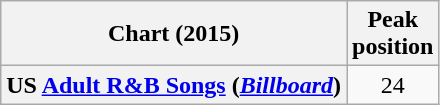<table class="wikitable sortable plainrowheaders" style="text-align:center;">
<tr>
<th scope="col">Chart (2015)</th>
<th scope="col">Peak<br>position</th>
</tr>
<tr>
<th scope="row">US <a href='#'>Adult R&B Songs</a> (<em><a href='#'>Billboard</a></em>)</th>
<td>24</td>
</tr>
</table>
